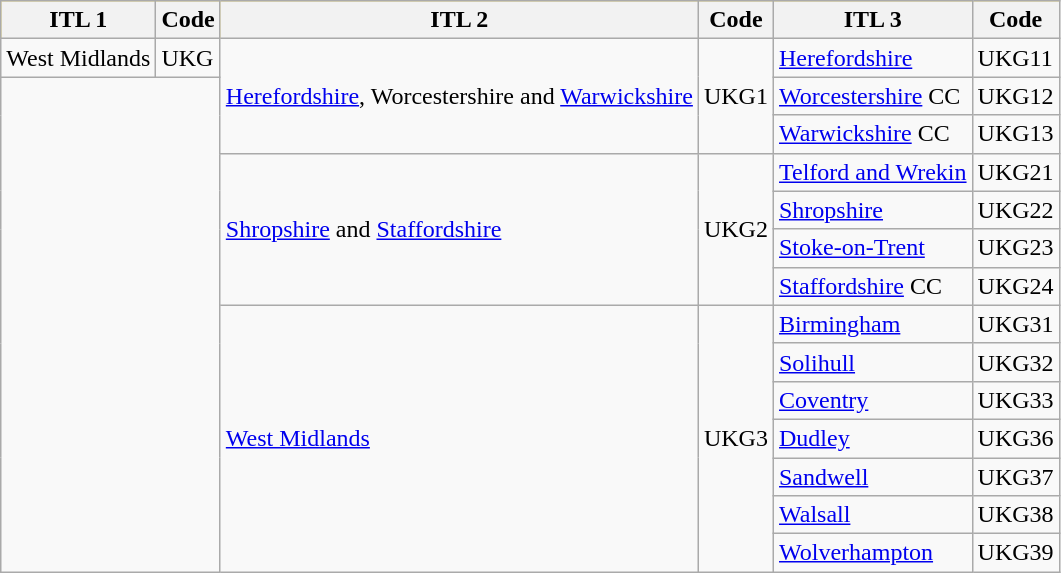<table class="wikitable">
<tr style="background:gold; text-align:left;">
<th>ITL 1</th>
<th>Code</th>
<th>ITL 2</th>
<th>Code</th>
<th>ITL 3</th>
<th>Code</th>
</tr>
<tr>
<td>West Midlands</td>
<td>UKG</td>
<td rowspan=3><a href='#'>Herefordshire</a>, Worcestershire and <a href='#'>Warwickshire</a></td>
<td rowspan=3>UKG1</td>
<td><a href='#'>Herefordshire</a></td>
<td>UKG11</td>
</tr>
<tr>
<td rowspan="13" colspan="2" style="text-align:center;"></td>
<td><a href='#'>Worcestershire</a> CC</td>
<td>UKG12</td>
</tr>
<tr>
<td><a href='#'>Warwickshire</a> CC</td>
<td>UKG13</td>
</tr>
<tr>
<td rowspan=4><a href='#'>Shropshire</a> and <a href='#'>Staffordshire</a></td>
<td rowspan=4>UKG2</td>
<td><a href='#'>Telford and Wrekin</a></td>
<td>UKG21</td>
</tr>
<tr>
<td><a href='#'>Shropshire</a></td>
<td>UKG22</td>
</tr>
<tr>
<td><a href='#'>Stoke-on-Trent</a></td>
<td>UKG23</td>
</tr>
<tr>
<td><a href='#'>Staffordshire</a> CC</td>
<td>UKG24</td>
</tr>
<tr>
<td rowspan=7><a href='#'>West Midlands</a></td>
<td rowspan=7>UKG3</td>
<td><a href='#'>Birmingham</a></td>
<td>UKG31</td>
</tr>
<tr>
<td><a href='#'>Solihull</a></td>
<td>UKG32</td>
</tr>
<tr>
<td><a href='#'>Coventry</a></td>
<td>UKG33</td>
</tr>
<tr>
<td><a href='#'>Dudley</a></td>
<td>UKG36</td>
</tr>
<tr>
<td><a href='#'>Sandwell</a></td>
<td>UKG37</td>
</tr>
<tr>
<td><a href='#'>Walsall</a></td>
<td>UKG38</td>
</tr>
<tr>
<td><a href='#'>Wolverhampton</a></td>
<td>UKG39</td>
</tr>
</table>
